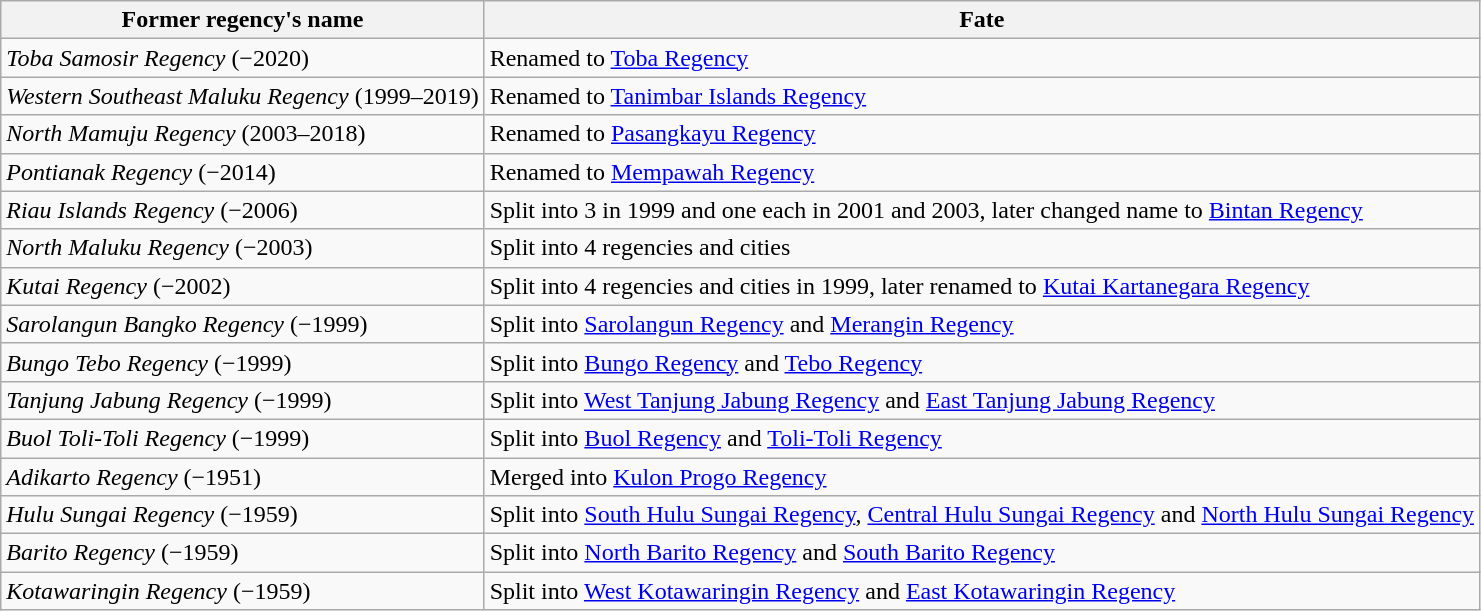<table class="wikitable">
<tr>
<th>Former regency's name</th>
<th>Fate</th>
</tr>
<tr>
<td><em>Toba Samosir Regency</em> (−2020)</td>
<td>Renamed to <a href='#'>Toba Regency</a></td>
</tr>
<tr>
<td><em>Western Southeast Maluku Regency</em> (1999–2019)</td>
<td>Renamed to <a href='#'>Tanimbar Islands Regency</a></td>
</tr>
<tr>
<td><em>North Mamuju Regency</em> (2003–2018)</td>
<td>Renamed to <a href='#'>Pasangkayu Regency</a></td>
</tr>
<tr>
<td><em>Pontianak Regency</em> (−2014)</td>
<td>Renamed to <a href='#'>Mempawah Regency</a></td>
</tr>
<tr>
<td><em>Riau Islands Regency</em> (−2006)</td>
<td>Split into 3 in 1999 and one each in 2001 and 2003, later changed name to <a href='#'>Bintan Regency</a></td>
</tr>
<tr>
<td><em>North Maluku Regency</em> (−2003)</td>
<td>Split into 4 regencies and cities</td>
</tr>
<tr>
<td><em>Kutai Regency</em> (−2002)</td>
<td>Split into 4 regencies and cities in 1999, later renamed to <a href='#'>Kutai Kartanegara Regency</a></td>
</tr>
<tr>
<td><em>Sarolangun Bangko Regency</em> (−1999)</td>
<td>Split into <a href='#'>Sarolangun Regency</a> and <a href='#'>Merangin Regency</a></td>
</tr>
<tr>
<td><em>Bungo Tebo Regency</em> (−1999)</td>
<td>Split into <a href='#'>Bungo Regency</a> and <a href='#'>Tebo Regency</a></td>
</tr>
<tr>
<td><em>Tanjung Jabung Regency</em> (−1999)</td>
<td>Split into <a href='#'>West Tanjung Jabung Regency</a> and <a href='#'>East Tanjung Jabung Regency</a></td>
</tr>
<tr>
<td><em>Buol Toli-Toli Regency</em> (−1999)</td>
<td>Split into <a href='#'>Buol Regency</a> and <a href='#'>Toli-Toli Regency</a></td>
</tr>
<tr>
<td><em>Adikarto Regency</em> (−1951)</td>
<td>Merged into <a href='#'>Kulon Progo Regency</a></td>
</tr>
<tr>
<td><em>Hulu Sungai Regency</em> (−1959)</td>
<td>Split into <a href='#'>South Hulu Sungai Regency</a>, <a href='#'>Central Hulu Sungai Regency</a> and <a href='#'>North Hulu Sungai Regency</a></td>
</tr>
<tr>
<td><em>Barito Regency</em> (−1959)</td>
<td>Split into <a href='#'>North Barito Regency</a> and <a href='#'>South Barito Regency</a></td>
</tr>
<tr>
<td><em>Kotawaringin Regency</em> (−1959)</td>
<td>Split into <a href='#'>West Kotawaringin Regency</a> and <a href='#'>East Kotawaringin Regency</a></td>
</tr>
</table>
